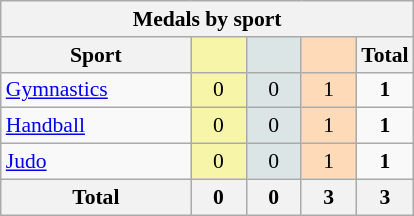<table class="wikitable" style="font-size:90%; text-align:center;">
<tr>
<th colspan=5>Medals by sport</th>
</tr>
<tr>
<th width=120>Sport</th>
<th scope="col" width=30 style="background:#F7F6A8;"></th>
<th scope="col" width=30 style="background:#DCE5E5;"></th>
<th scope="col" width=30 style="background:#FFDAB9;"></th>
<th width=30>Total</th>
</tr>
<tr>
<td align=left><a href='#'>Gymnastics</a></td>
<td style="background:#F7F6A8;">0</td>
<td style="background:#DCE5E5;">0</td>
<td style="background:#FFDAB9;">1</td>
<td><strong>1</strong></td>
</tr>
<tr>
<td align=left><a href='#'>Handball</a></td>
<td style="background:#F7F6A8;">0</td>
<td style="background:#DCE5E5;">0</td>
<td style="background:#FFDAB9;">1</td>
<td><strong>1</strong></td>
</tr>
<tr>
<td align=left><a href='#'>Judo</a></td>
<td style="background:#F7F6A8;">0</td>
<td style="background:#DCE5E5;">0</td>
<td style="background:#FFDAB9;">1</td>
<td><strong>1</strong></td>
</tr>
<tr class="sortbottom">
<th>Total</th>
<th>0</th>
<th>0</th>
<th>3</th>
<th>3</th>
</tr>
</table>
